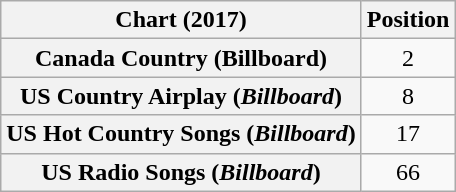<table class="wikitable sortable plainrowheaders" style="text-align:center">
<tr>
<th scope="col">Chart (2017)</th>
<th scope="col">Position</th>
</tr>
<tr>
<th scope="row">Canada Country (Billboard)</th>
<td>2</td>
</tr>
<tr>
<th scope="row">US Country Airplay (<em>Billboard</em>)</th>
<td>8</td>
</tr>
<tr>
<th scope="row">US Hot Country Songs (<em>Billboard</em>)</th>
<td>17</td>
</tr>
<tr>
<th scope="row">US Radio Songs (<em>Billboard</em>)</th>
<td>66</td>
</tr>
</table>
